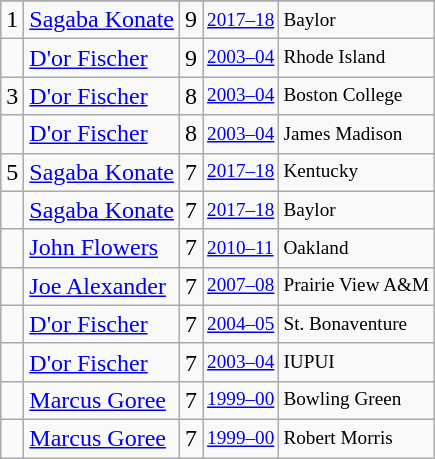<table class="wikitable">
<tr>
</tr>
<tr>
<td>1</td>
<td><a href='#'>Sagaba Konate</a></td>
<td>9</td>
<td style="font-size:80%;"><a href='#'>2017–18</a></td>
<td style="font-size:80%;">Baylor</td>
</tr>
<tr>
<td></td>
<td><a href='#'>D'or Fischer</a></td>
<td>9</td>
<td style="font-size:80%;"><a href='#'>2003–04</a></td>
<td style="font-size:80%;">Rhode Island</td>
</tr>
<tr>
<td>3</td>
<td><a href='#'>D'or Fischer</a></td>
<td>8</td>
<td style="font-size:80%;"><a href='#'>2003–04</a></td>
<td style="font-size:80%;">Boston College</td>
</tr>
<tr>
<td></td>
<td><a href='#'>D'or Fischer</a></td>
<td>8</td>
<td style="font-size:80%;"><a href='#'>2003–04</a></td>
<td style="font-size:80%;">James Madison</td>
</tr>
<tr>
<td>5</td>
<td><a href='#'>Sagaba Konate</a></td>
<td>7</td>
<td style="font-size:80%;"><a href='#'>2017–18</a></td>
<td style="font-size:80%;">Kentucky</td>
</tr>
<tr>
<td></td>
<td><a href='#'>Sagaba Konate</a></td>
<td>7</td>
<td style="font-size:80%;"><a href='#'>2017–18</a></td>
<td style="font-size:80%;">Baylor</td>
</tr>
<tr>
<td></td>
<td><a href='#'>John Flowers</a></td>
<td>7</td>
<td style="font-size:80%;"><a href='#'>2010–11</a></td>
<td style="font-size:80%;">Oakland</td>
</tr>
<tr>
<td></td>
<td><a href='#'>Joe Alexander</a></td>
<td>7</td>
<td style="font-size:80%;"><a href='#'>2007–08</a></td>
<td style="font-size:80%;">Prairie View A&M</td>
</tr>
<tr>
<td></td>
<td><a href='#'>D'or Fischer</a></td>
<td>7</td>
<td style="font-size:80%;"><a href='#'>2004–05</a></td>
<td style="font-size:80%;">St. Bonaventure</td>
</tr>
<tr>
<td></td>
<td><a href='#'>D'or Fischer</a></td>
<td>7</td>
<td style="font-size:80%;"><a href='#'>2003–04</a></td>
<td style="font-size:80%;">IUPUI</td>
</tr>
<tr>
<td></td>
<td><a href='#'>Marcus Goree</a></td>
<td>7</td>
<td style="font-size:80%;"><a href='#'>1999–00</a></td>
<td style="font-size:80%;">Bowling Green</td>
</tr>
<tr>
<td></td>
<td><a href='#'>Marcus Goree</a></td>
<td>7</td>
<td style="font-size:80%;"><a href='#'>1999–00</a></td>
<td style="font-size:80%;">Robert Morris</td>
</tr>
</table>
